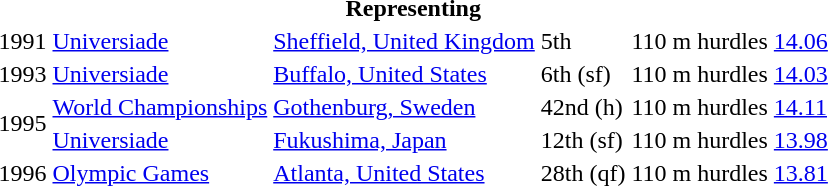<table>
<tr>
<th colspan="6">Representing </th>
</tr>
<tr>
<td>1991</td>
<td><a href='#'>Universiade</a></td>
<td><a href='#'>Sheffield, United Kingdom</a></td>
<td>5th</td>
<td>110 m hurdles</td>
<td><a href='#'>14.06</a></td>
</tr>
<tr>
<td>1993</td>
<td><a href='#'>Universiade</a></td>
<td><a href='#'>Buffalo, United States</a></td>
<td>6th (sf)</td>
<td>110 m hurdles</td>
<td><a href='#'>14.03</a></td>
</tr>
<tr>
<td rowspan=2>1995</td>
<td><a href='#'>World Championships</a></td>
<td><a href='#'>Gothenburg, Sweden</a></td>
<td>42nd (h)</td>
<td>110 m hurdles</td>
<td><a href='#'>14.11</a></td>
</tr>
<tr>
<td><a href='#'>Universiade</a></td>
<td><a href='#'>Fukushima, Japan</a></td>
<td>12th (sf)</td>
<td>110 m hurdles</td>
<td><a href='#'>13.98</a></td>
</tr>
<tr>
<td>1996</td>
<td><a href='#'>Olympic Games</a></td>
<td><a href='#'>Atlanta, United States</a></td>
<td>28th (qf)</td>
<td>110 m hurdles</td>
<td><a href='#'>13.81</a></td>
</tr>
</table>
